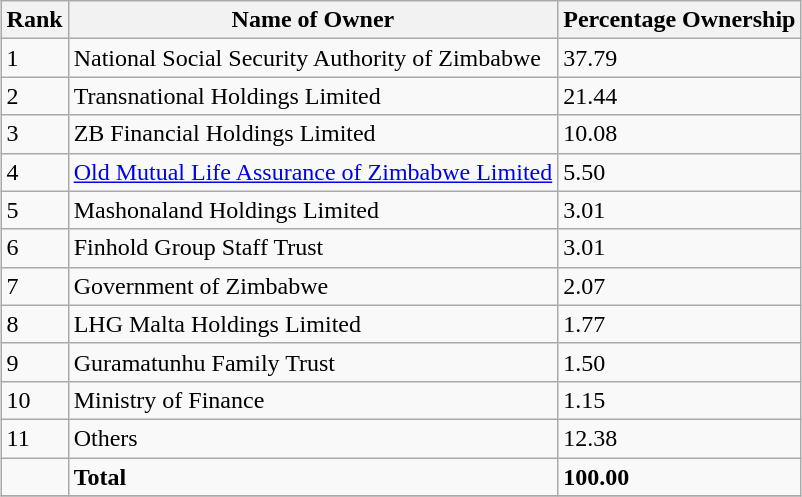<table class="wikitable sortable" style="margin: 0.5em auto">
<tr>
<th>Rank</th>
<th>Name of Owner</th>
<th>Percentage Ownership</th>
</tr>
<tr>
<td>1</td>
<td>National Social Security Authority of Zimbabwe</td>
<td>37.79</td>
</tr>
<tr>
<td>2</td>
<td>Transnational Holdings Limited</td>
<td>21.44</td>
</tr>
<tr>
<td>3</td>
<td>ZB Financial Holdings Limited</td>
<td>10.08</td>
</tr>
<tr>
<td>4</td>
<td><a href='#'>Old Mutual Life Assurance of Zimbabwe Limited</a></td>
<td>5.50</td>
</tr>
<tr>
<td>5</td>
<td>Mashonaland Holdings Limited</td>
<td>3.01</td>
</tr>
<tr>
<td>6</td>
<td>Finhold Group Staff Trust</td>
<td>3.01</td>
</tr>
<tr>
<td>7</td>
<td>Government of Zimbabwe</td>
<td>2.07</td>
</tr>
<tr>
<td>8</td>
<td>LHG Malta Holdings Limited</td>
<td>1.77</td>
</tr>
<tr>
<td>9</td>
<td>Guramatunhu Family Trust</td>
<td>1.50</td>
</tr>
<tr>
<td>10</td>
<td>Ministry of Finance</td>
<td>1.15</td>
</tr>
<tr>
<td>11</td>
<td>Others</td>
<td>12.38</td>
</tr>
<tr>
<td></td>
<td><strong>Total</strong></td>
<td><strong>100.00</strong></td>
</tr>
<tr>
</tr>
</table>
